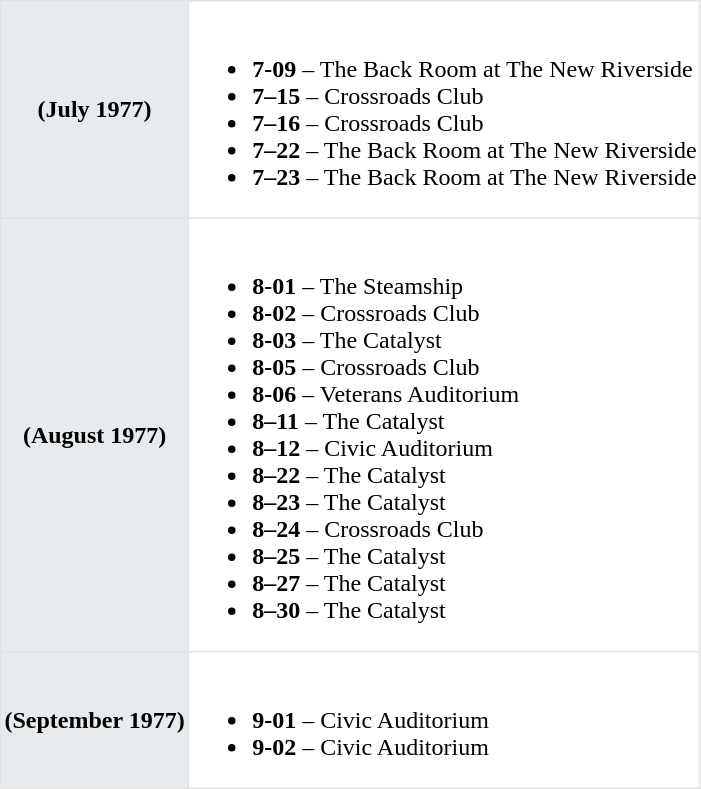<table class="toccolours" border=1 cellpadding=2 cellspacing=0 style="float: width: 375px; margin: 0 0 1em 1em; border-collapse: collapse; border: 1px solid #E2E2E2;">
<tr>
<th bgcolor="#E7EBEE">(July 1977)</th>
<td><br><ul><li><strong>7-09</strong> – The Back Room at The New Riverside</li><li><strong>7–15</strong> – Crossroads Club</li><li><strong>7–16</strong> – Crossroads Club</li><li><strong>7–22</strong> – The Back Room at The New Riverside</li><li><strong>7–23</strong> – The Back Room at The New Riverside</li></ul></td>
</tr>
<tr>
<th bgcolor="#E7EBEE">(August 1977)</th>
<td><br><ul><li><strong>8-01</strong> – The Steamship</li><li><strong>8-02</strong> – Crossroads Club</li><li><strong>8-03</strong> – The Catalyst</li><li><strong>8-05</strong> – Crossroads Club</li><li><strong>8-06</strong> – Veterans Auditorium</li><li><strong>8–11</strong> – The Catalyst</li><li><strong>8–12</strong> – Civic Auditorium</li><li><strong>8–22</strong> – The Catalyst</li><li><strong>8–23</strong> – The Catalyst</li><li><strong>8–24</strong> – Crossroads Club</li><li><strong>8–25</strong> – The Catalyst</li><li><strong>8–27</strong> – The Catalyst</li><li><strong>8–30</strong> – The Catalyst</li></ul></td>
</tr>
<tr>
<th bgcolor="#E7EBEE">(September 1977)</th>
<td><br><ul><li><strong>9-01</strong> – Civic Auditorium</li><li><strong>9-02</strong> – Civic Auditorium</li></ul></td>
</tr>
</table>
